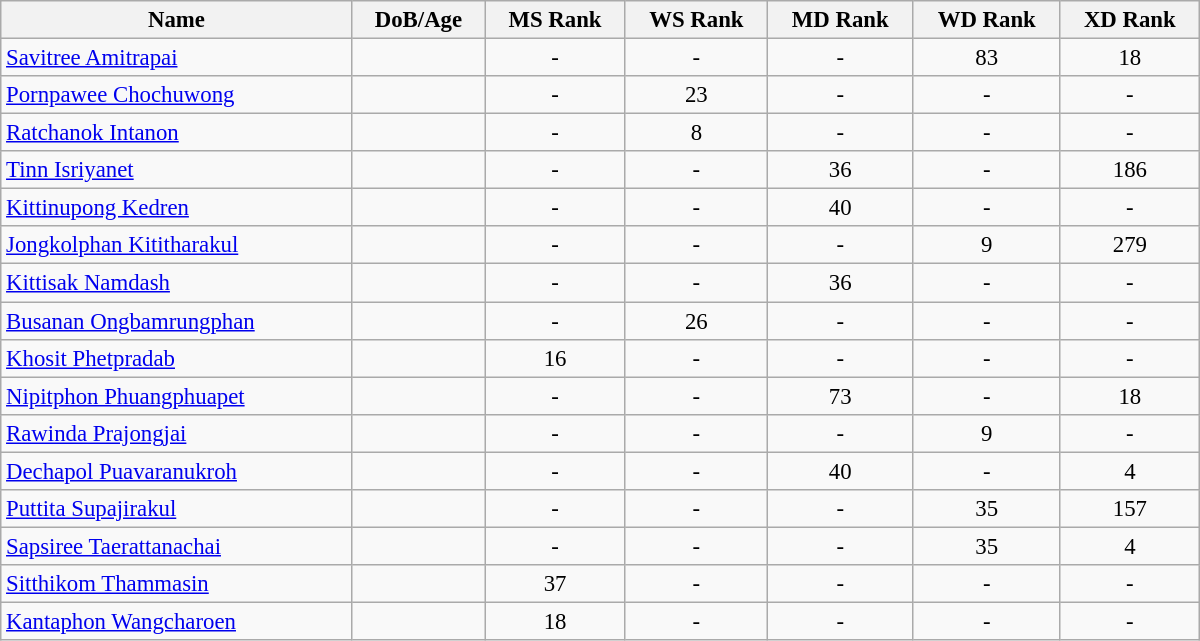<table class="wikitable"  style="width:800px; font-size:95%; text-align:center">
<tr>
<th align="left">Name</th>
<th align="left">DoB/Age</th>
<th align="left">MS Rank</th>
<th align="left">WS Rank</th>
<th align="left">MD Rank</th>
<th align="left">WD Rank</th>
<th align="left">XD Rank</th>
</tr>
<tr>
<td align="left"><a href='#'>Savitree Amitrapai</a></td>
<td align="left"></td>
<td>-</td>
<td>-</td>
<td>-</td>
<td>83</td>
<td>18</td>
</tr>
<tr>
<td align="left"><a href='#'>Pornpawee Chochuwong</a></td>
<td align="left"></td>
<td>-</td>
<td>23</td>
<td>-</td>
<td>-</td>
<td>-</td>
</tr>
<tr>
<td align="left"><a href='#'>Ratchanok Intanon</a></td>
<td align="left"></td>
<td>-</td>
<td>8</td>
<td>-</td>
<td>-</td>
<td>-</td>
</tr>
<tr>
<td align="left"><a href='#'>Tinn Isriyanet</a></td>
<td align="left"></td>
<td>-</td>
<td>-</td>
<td>36</td>
<td>-</td>
<td>186</td>
</tr>
<tr>
<td align="left"><a href='#'>Kittinupong Kedren</a></td>
<td align="left"></td>
<td>-</td>
<td>-</td>
<td>40</td>
<td>-</td>
<td>-</td>
</tr>
<tr>
<td align="left"><a href='#'>Jongkolphan Kititharakul</a></td>
<td align="left"></td>
<td>-</td>
<td>-</td>
<td>-</td>
<td>9</td>
<td>279</td>
</tr>
<tr>
<td align="left"><a href='#'>Kittisak Namdash</a></td>
<td align="left"></td>
<td>-</td>
<td>-</td>
<td>36</td>
<td>-</td>
<td>-</td>
</tr>
<tr>
<td align="left"><a href='#'>Busanan Ongbamrungphan</a></td>
<td align="left"></td>
<td>-</td>
<td>26</td>
<td>-</td>
<td>-</td>
<td>-</td>
</tr>
<tr>
<td align="left"><a href='#'>Khosit Phetpradab</a></td>
<td align="left"></td>
<td>16</td>
<td>-</td>
<td>-</td>
<td>-</td>
<td>-</td>
</tr>
<tr>
<td align="left"><a href='#'>Nipitphon Phuangphuapet</a></td>
<td align="left"></td>
<td>-</td>
<td>-</td>
<td>73</td>
<td>-</td>
<td>18</td>
</tr>
<tr>
<td align="left"><a href='#'>Rawinda Prajongjai</a></td>
<td align="left"></td>
<td>-</td>
<td>-</td>
<td>-</td>
<td>9</td>
<td>-</td>
</tr>
<tr>
<td align="left"><a href='#'>Dechapol Puavaranukroh</a></td>
<td align="left"></td>
<td>-</td>
<td>-</td>
<td>40</td>
<td>-</td>
<td>4</td>
</tr>
<tr>
<td align="left"><a href='#'>Puttita Supajirakul</a></td>
<td align="left"></td>
<td>-</td>
<td>-</td>
<td>-</td>
<td>35</td>
<td>157</td>
</tr>
<tr>
<td align="left"><a href='#'>Sapsiree Taerattanachai</a></td>
<td align="left"></td>
<td>-</td>
<td>-</td>
<td>-</td>
<td>35</td>
<td>4</td>
</tr>
<tr>
<td align="left"><a href='#'>Sitthikom Thammasin</a></td>
<td align="left"></td>
<td>37</td>
<td>-</td>
<td>-</td>
<td>-</td>
<td>-</td>
</tr>
<tr>
<td align="left"><a href='#'>Kantaphon Wangcharoen</a></td>
<td align="left"></td>
<td>18</td>
<td>-</td>
<td>-</td>
<td>-</td>
<td>-</td>
</tr>
</table>
